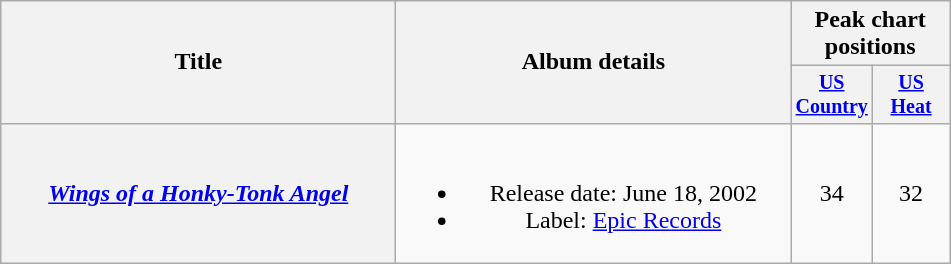<table class="wikitable plainrowheaders" style="text-align:center;">
<tr>
<th rowspan="2" style="width:16em;">Title</th>
<th rowspan="2" style="width:16em;">Album details</th>
<th colspan="2">Peak chart<br>positions</th>
</tr>
<tr style="font-size:smaller;">
<th width="45"><a href='#'>US Country</a></th>
<th width="45"><a href='#'>US Heat</a></th>
</tr>
<tr>
<th scope="row"><em><a href='#'>Wings of a Honky-Tonk Angel</a></em></th>
<td><br><ul><li>Release date: June 18, 2002</li><li>Label: <a href='#'>Epic Records</a></li></ul></td>
<td>34</td>
<td>32</td>
</tr>
</table>
